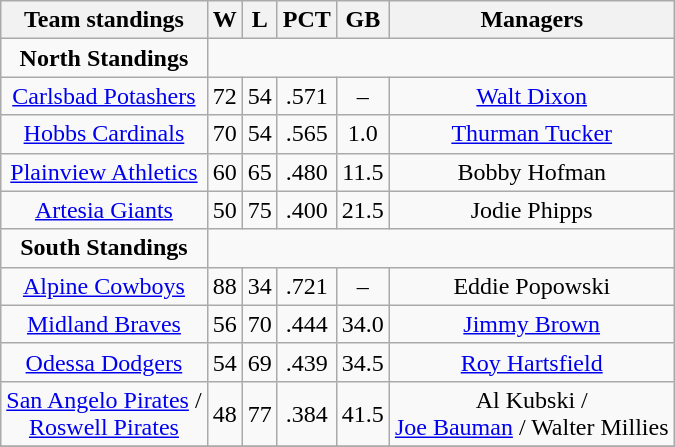<table class="wikitable">
<tr>
<th>Team standings</th>
<th>W</th>
<th>L</th>
<th>PCT</th>
<th>GB</th>
<th>Managers</th>
</tr>
<tr align=center>
<td><strong>North Standings</strong></td>
</tr>
<tr align=center>
<td><a href='#'>Carlsbad Potashers</a></td>
<td>72</td>
<td>54</td>
<td>.571</td>
<td>–</td>
<td><a href='#'>Walt Dixon</a></td>
</tr>
<tr align=center>
<td><a href='#'>Hobbs Cardinals</a></td>
<td>70</td>
<td>54</td>
<td>.565</td>
<td>1.0</td>
<td><a href='#'>Thurman Tucker</a></td>
</tr>
<tr align=center>
<td><a href='#'>Plainview Athletics</a></td>
<td>60</td>
<td>65</td>
<td>.480</td>
<td>11.5</td>
<td>Bobby Hofman</td>
</tr>
<tr align=center>
<td><a href='#'>Artesia Giants</a></td>
<td>50</td>
<td>75</td>
<td>.400</td>
<td>21.5</td>
<td>Jodie Phipps</td>
</tr>
<tr align=center>
<td><strong>South Standings</strong></td>
</tr>
<tr align=center>
<td><a href='#'>Alpine Cowboys</a></td>
<td>88</td>
<td>34</td>
<td>.721</td>
<td>–</td>
<td>Eddie Popowski</td>
</tr>
<tr align=center>
<td><a href='#'>Midland Braves</a></td>
<td>56</td>
<td>70</td>
<td>.444</td>
<td>34.0</td>
<td><a href='#'>Jimmy Brown</a></td>
</tr>
<tr align=center>
<td><a href='#'>Odessa Dodgers</a></td>
<td>54</td>
<td>69</td>
<td>.439</td>
<td>34.5</td>
<td><a href='#'>Roy Hartsfield</a></td>
</tr>
<tr align=center>
<td><a href='#'>San Angelo Pirates</a> / <br><a href='#'>Roswell Pirates</a></td>
<td>48</td>
<td>77</td>
<td>.384</td>
<td>41.5</td>
<td>Al Kubski  /<br> <a href='#'>Joe Bauman</a> /  Walter Millies</td>
</tr>
<tr align=center>
</tr>
</table>
